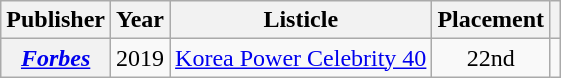<table class="wikitable plainrowheaders">
<tr>
<th scope="col">Publisher</th>
<th scope="col">Year</th>
<th scope="col">Listicle</th>
<th scope="col">Placement</th>
<th scope="col" class="unsortable"></th>
</tr>
<tr>
<th scope="row"><em><a href='#'>Forbes</a></em></th>
<td>2019</td>
<td><a href='#'>Korea Power Celebrity 40</a></td>
<td style="text-align:center">22nd</td>
<td style="text-align:center"></td>
</tr>
</table>
